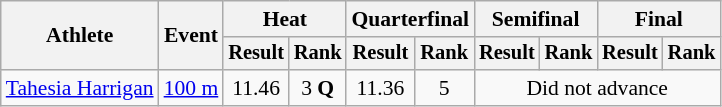<table class="wikitable" style="font-size:90%">
<tr>
<th rowspan="2">Athlete</th>
<th rowspan="2">Event</th>
<th colspan="2">Heat</th>
<th colspan="2">Quarterfinal</th>
<th colspan="2">Semifinal</th>
<th colspan="2">Final</th>
</tr>
<tr style="font-size:95%">
<th>Result</th>
<th>Rank</th>
<th>Result</th>
<th>Rank</th>
<th>Result</th>
<th>Rank</th>
<th>Result</th>
<th>Rank</th>
</tr>
<tr align=center>
<td align=left><a href='#'>Tahesia Harrigan</a></td>
<td align=left><a href='#'>100 m</a></td>
<td>11.46</td>
<td>3 <strong>Q</strong></td>
<td>11.36</td>
<td>5</td>
<td colspan=4>Did not advance</td>
</tr>
</table>
